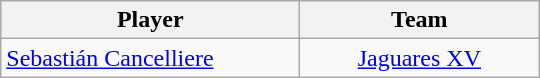<table class="wikitable" style="text-align:center;">
<tr>
<th style="width:12em;">Player</th>
<th style="width:9.5em;">Team</th>
</tr>
<tr>
<td align=left> <a href='#'>Sebastián Cancelliere</a></td>
<td> <a href='#'>Jaguares XV</a></td>
</tr>
</table>
